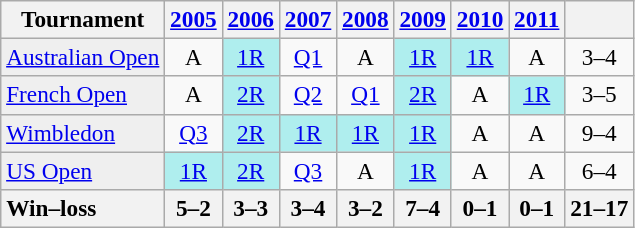<table class=wikitable style=text-align:center;font-size:97%>
<tr>
<th>Tournament</th>
<th><a href='#'>2005</a></th>
<th><a href='#'>2006</a></th>
<th><a href='#'>2007</a></th>
<th><a href='#'>2008</a></th>
<th><a href='#'>2009</a></th>
<th><a href='#'>2010</a></th>
<th><a href='#'>2011</a></th>
<th></th>
</tr>
<tr>
<td bgcolor=#efefef align=left><a href='#'>Australian Open</a></td>
<td>A</td>
<td bgcolor=#afeeee><a href='#'>1R</a></td>
<td><a href='#'>Q1</a></td>
<td>A</td>
<td bgcolor=#afeeee><a href='#'>1R</a></td>
<td bgcolor=#afeeee><a href='#'>1R</a></td>
<td>A</td>
<td>3–4</td>
</tr>
<tr>
<td bgcolor=#efefef align=left><a href='#'>French Open</a></td>
<td>A</td>
<td bgcolor=#afeeee><a href='#'>2R</a></td>
<td><a href='#'>Q2</a></td>
<td><a href='#'>Q1</a></td>
<td bgcolor=#afeeee><a href='#'>2R</a></td>
<td>A</td>
<td bgcolor=#afeeee><a href='#'>1R</a></td>
<td>3–5</td>
</tr>
<tr>
<td bgcolor=#efefef align=left><a href='#'>Wimbledon</a></td>
<td><a href='#'>Q3</a></td>
<td bgcolor=#afeeee><a href='#'>2R</a></td>
<td bgcolor=#afeeee><a href='#'>1R</a></td>
<td bgcolor=#afeeee><a href='#'>1R</a></td>
<td bgcolor=#afeeee><a href='#'>1R</a></td>
<td>A</td>
<td>A</td>
<td>9–4</td>
</tr>
<tr>
<td bgcolor=#efefef align=left><a href='#'>US Open</a></td>
<td bgcolor=#afeeee><a href='#'>1R</a></td>
<td bgcolor=#afeeee><a href='#'>2R</a></td>
<td><a href='#'>Q3</a></td>
<td>A</td>
<td bgcolor=#afeeee><a href='#'>1R</a></td>
<td>A</td>
<td>A</td>
<td>6–4</td>
</tr>
<tr>
<th style=text-align:left>Win–loss</th>
<th>5–2</th>
<th>3–3</th>
<th>3–4</th>
<th>3–2</th>
<th>7–4</th>
<th>0–1</th>
<th>0–1</th>
<th>21–17</th>
</tr>
</table>
